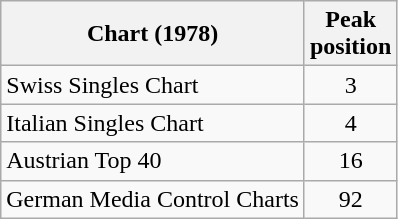<table class="wikitable">
<tr>
<th>Chart (1978)</th>
<th>Peak<br>position</th>
</tr>
<tr>
<td align="left">Swiss Singles Chart</td>
<td style="text-align:center;">3</td>
</tr>
<tr>
<td align="left">Italian Singles Chart</td>
<td style="text-align:center;">4</td>
</tr>
<tr>
<td align="left">Austrian Top 40</td>
<td style="text-align:center;">16</td>
</tr>
<tr>
<td align="left">German Media Control Charts</td>
<td style="text-align:center;">92</td>
</tr>
</table>
